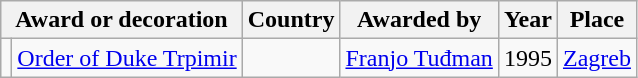<table class="wikitable" style="text-align:left;">
<tr>
<th colspan=2>Award or decoration</th>
<th>Country</th>
<th>Awarded by</th>
<th>Year</th>
<th>Place</th>
</tr>
<tr>
<td></td>
<td><a href='#'>Order of Duke Trpimir</a></td>
<td></td>
<td><a href='#'>Franjo Tuđman</a></td>
<td>1995</td>
<td><a href='#'>Zagreb</a></td>
</tr>
</table>
